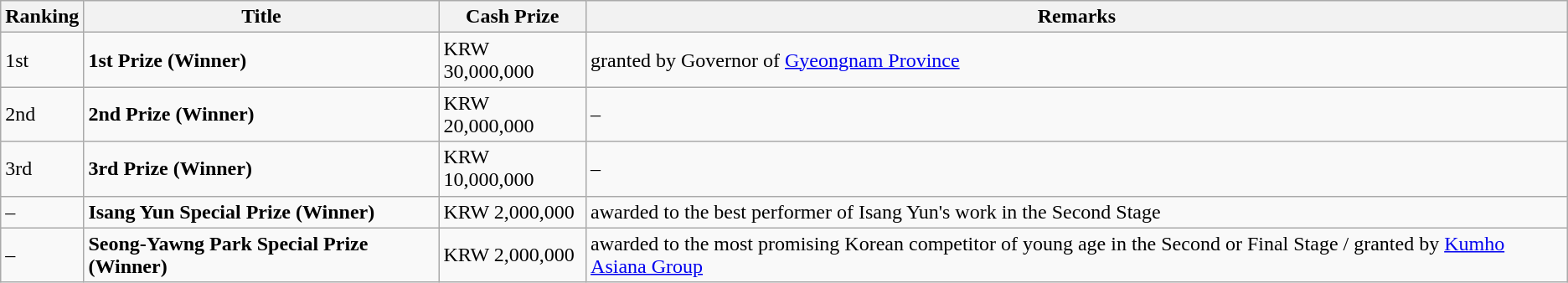<table class="wikitable">
<tr>
<th>Ranking</th>
<th>Title</th>
<th>Cash Prize</th>
<th>Remarks</th>
</tr>
<tr>
<td>1st</td>
<td><strong>1st Prize (Winner)</strong></td>
<td>KRW 30,000,000</td>
<td>granted by Governor of <a href='#'>Gyeongnam Province</a></td>
</tr>
<tr>
<td>2nd</td>
<td><strong>2nd Prize (Winner)</strong></td>
<td>KRW 20,000,000</td>
<td>–</td>
</tr>
<tr>
<td>3rd</td>
<td><strong>3rd Prize (Winner)</strong></td>
<td>KRW 10,000,000</td>
<td>–</td>
</tr>
<tr>
<td>–</td>
<td><strong>Isang Yun Special Prize (Winner)</strong></td>
<td>KRW 2,000,000</td>
<td>awarded to the best performer of Isang Yun's work in the Second Stage</td>
</tr>
<tr>
<td>–</td>
<td><strong>Seong-Yawng Park Special Prize (Winner)</strong></td>
<td>KRW 2,000,000</td>
<td>awarded to the most promising Korean competitor of young age in the Second or Final Stage / granted by <a href='#'>Kumho Asiana Group</a></td>
</tr>
</table>
